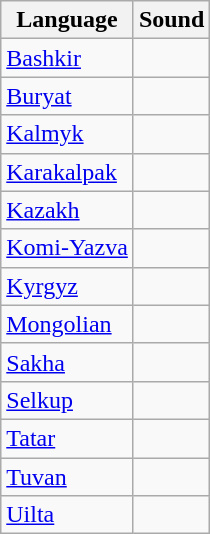<table class="wikitable">
<tr>
<th>Language</th>
<th>Sound</th>
</tr>
<tr>
<td><a href='#'>Bashkir</a></td>
<td></td>
</tr>
<tr>
<td><a href='#'>Buryat</a></td>
<td></td>
</tr>
<tr>
<td><a href='#'>Kalmyk</a></td>
<td></td>
</tr>
<tr>
<td><a href='#'>Karakalpak</a></td>
<td></td>
</tr>
<tr>
<td><a href='#'>Kazakh</a></td>
<td></td>
</tr>
<tr>
<td><a href='#'>Komi-Yazva</a></td>
<td></td>
</tr>
<tr>
<td><a href='#'>Kyrgyz</a></td>
<td></td>
</tr>
<tr>
<td><a href='#'>Mongolian</a></td>
<td></td>
</tr>
<tr>
<td><a href='#'>Sakha</a></td>
<td></td>
</tr>
<tr>
<td><a href='#'>Selkup</a></td>
<td></td>
</tr>
<tr>
<td><a href='#'>Tatar</a></td>
<td></td>
</tr>
<tr>
<td><a href='#'>Tuvan</a></td>
<td></td>
</tr>
<tr>
<td><a href='#'>Uilta</a></td>
<td></td>
</tr>
</table>
